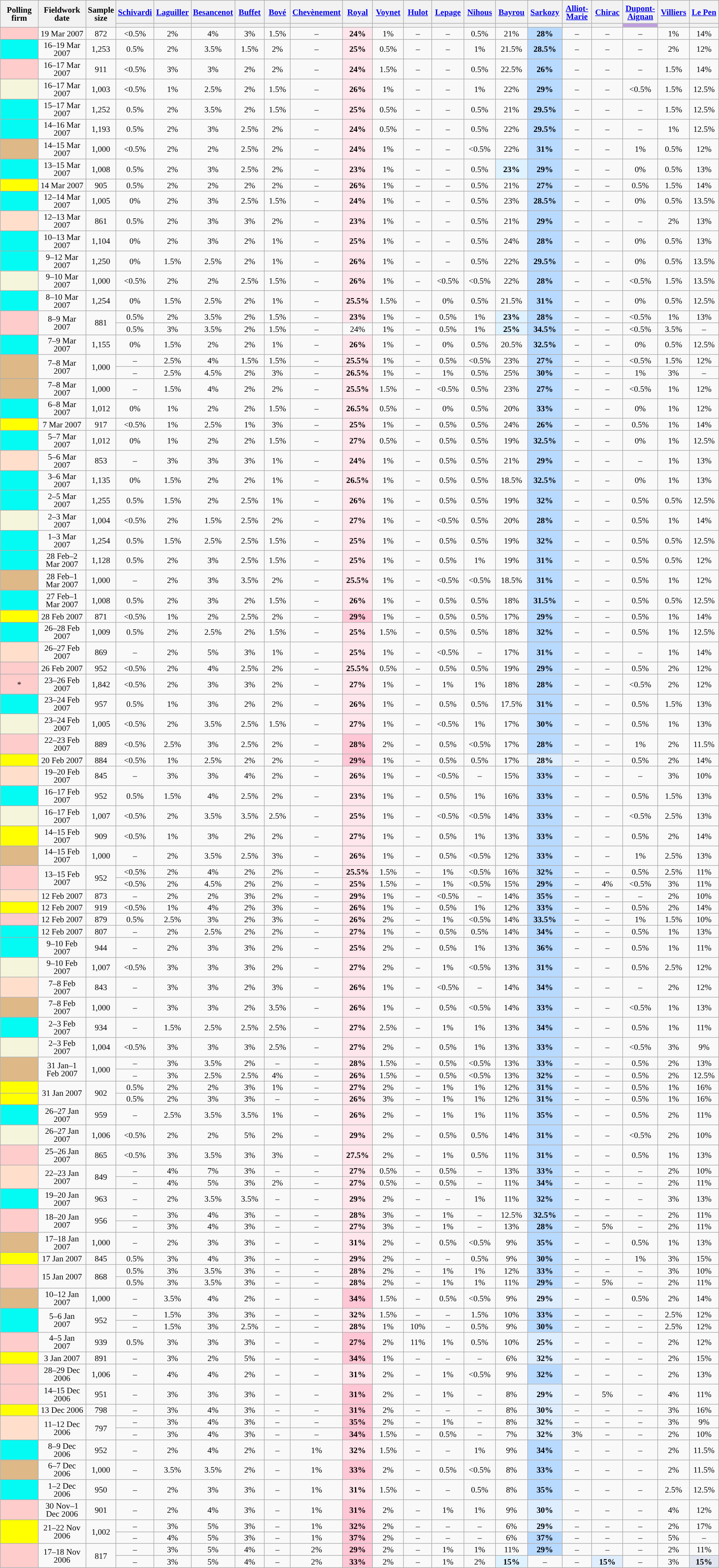<table class="wikitable sortable" style="text-align:center;font-size:90%;line-height:14px;">
<tr style="height:40px;">
<th style="width:100px;" rowspan="2">Polling firm</th>
<th style="width:110px;" rowspan="2">Fieldwork date</th>
<th style="width:35px;" rowspan="2">Sample<br>size</th>
<th class="unsortable" style="width:60px;"><a href='#'>Schivardi</a><br></th>
<th class="unsortable" style="width:60px;"><a href='#'>Laguiller</a><br></th>
<th class="unsortable" style="width:60px;"><a href='#'>Besancenot</a><br></th>
<th class="unsortable" style="width:60px;"><a href='#'>Buffet</a><br></th>
<th class="unsortable" style="width:60px;"><a href='#'>Bové</a><br></th>
<th class="unsortable" style="width:60px;"><a href='#'>Chevènement</a><br></th>
<th class="unsortable" style="width:60px;"><a href='#'>Royal</a><br></th>
<th class="unsortable" style="width:60px;"><a href='#'>Voynet</a><br></th>
<th class="unsortable" style="width:60px;"><a href='#'>Hulot</a><br></th>
<th class="unsortable" style="width:60px;"><a href='#'>Lepage</a><br></th>
<th class="unsortable" style="width:60px;"><a href='#'>Nihous</a><br></th>
<th class="unsortable" style="width:60px;"><a href='#'>Bayrou</a><br></th>
<th class="unsortable" style="width:60px;"><a href='#'>Sarkozy</a><br></th>
<th class="unsortable" style="width:60px;"><a href='#'>Alliot-Marie</a><br></th>
<th class="unsortable" style="width:60px;"><a href='#'>Chirac</a><br></th>
<th class="unsortable" style="width:60px;"><a href='#'>Dupont-Aignan</a><br></th>
<th class="unsortable" style="width:60px;"><a href='#'>Villiers</a><br></th>
<th class="unsortable" style="width:60px;"><a href='#'>Le Pen</a><br></th>
</tr>
<tr>
<th style="background:"></th>
<th style="background:"></th>
<th style="background:"></th>
<th style="background:"></th>
<th style="background:"></th>
<th style="background:"></th>
<th style="background:"></th>
<th style="background:"></th>
<th style="background:"></th>
<th style="background:"></th>
<th style="background:"></th>
<th style="background:"></th>
<th style="background:"></th>
<th style="background:"></th>
<th style="background:"></th>
<th style="background:#BF9FDF;"></th>
<th style="background:"></th>
<th style="background:"></th>
</tr>
<tr>
<td style="background:#FFCCCC;"></td>
<td data-sort-value="2007-03-19">19 Mar 2007</td>
<td>872</td>
<td data-sort-value="0%"><0.5%</td>
<td>2%</td>
<td>4%</td>
<td>3%</td>
<td>1.5%</td>
<td>–</td>
<td style="background:#FFE6EC;"><strong>24%</strong></td>
<td>1%</td>
<td>–</td>
<td>–</td>
<td>0.5%</td>
<td>21%</td>
<td style="background:#B9DAFF;"><strong>28%</strong></td>
<td>–</td>
<td>–</td>
<td>–</td>
<td>1%</td>
<td>14%</td>
</tr>
<tr>
<td style="background:#04FBF4;"></td>
<td data-sort-value="2007-03-19">16–19 Mar 2007</td>
<td>1,253</td>
<td>0.5%</td>
<td>2%</td>
<td>3.5%</td>
<td>1.5%</td>
<td>2%</td>
<td>–</td>
<td style="background:#FFE6EC;"><strong>25%</strong></td>
<td>0.5%</td>
<td>–</td>
<td>–</td>
<td>1%</td>
<td>21.5%</td>
<td style="background:#B9DAFF;"><strong>28.5%</strong></td>
<td>–</td>
<td>–</td>
<td>–</td>
<td>2%</td>
<td>12%</td>
</tr>
<tr>
<td style="background:#FFCCCC;"></td>
<td data-sort-value="2007-03-17">16–17 Mar 2007</td>
<td>911</td>
<td data-sort-value="0%"><0.5%</td>
<td>3%</td>
<td>3%</td>
<td>2%</td>
<td>2%</td>
<td>–</td>
<td style="background:#FFE6EC;"><strong>24%</strong></td>
<td>1.5%</td>
<td>–</td>
<td>–</td>
<td>0.5%</td>
<td>22.5%</td>
<td style="background:#B9DAFF;"><strong>26%</strong></td>
<td>–</td>
<td>–</td>
<td>–</td>
<td>1.5%</td>
<td>14%</td>
</tr>
<tr>
<td style="background:beige;"></td>
<td data-sort-value="2007-03-17">16–17 Mar 2007</td>
<td>1,003</td>
<td data-sort-value="0%"><0.5%</td>
<td>1%</td>
<td>2.5%</td>
<td>2%</td>
<td>1.5%</td>
<td>–</td>
<td style="background:#FFE6EC;"><strong>26%</strong></td>
<td>1%</td>
<td>–</td>
<td>–</td>
<td>1%</td>
<td>22%</td>
<td style="background:#B9DAFF;"><strong>29%</strong></td>
<td>–</td>
<td>–</td>
<td data-sort-value="0%"><0.5%</td>
<td>1.5%</td>
<td>12.5%</td>
</tr>
<tr>
<td style="background:#04FBF4;"></td>
<td data-sort-value="2007-03-17">15–17 Mar 2007</td>
<td>1,252</td>
<td>0.5%</td>
<td>2%</td>
<td>3.5%</td>
<td>2%</td>
<td>1.5%</td>
<td>–</td>
<td style="background:#FFE6EC;"><strong>25%</strong></td>
<td>0.5%</td>
<td>–</td>
<td>–</td>
<td>0.5%</td>
<td>21%</td>
<td style="background:#B9DAFF;"><strong>29.5%</strong></td>
<td>–</td>
<td>–</td>
<td>–</td>
<td>1.5%</td>
<td>12.5%</td>
</tr>
<tr>
<td style="background:#04FBF4;"></td>
<td data-sort-value="2007-03-16">14–16 Mar 2007</td>
<td>1,193</td>
<td>0.5%</td>
<td>2%</td>
<td>3%</td>
<td>2.5%</td>
<td>2%</td>
<td>–</td>
<td style="background:#FFE6EC;"><strong>24%</strong></td>
<td>0.5%</td>
<td>–</td>
<td>–</td>
<td>0.5%</td>
<td>22%</td>
<td style="background:#B9DAFF;"><strong>29.5%</strong></td>
<td>–</td>
<td>–</td>
<td>–</td>
<td>1%</td>
<td>12.5%</td>
</tr>
<tr>
<td style="background:burlywood;"></td>
<td data-sort-value="2007-03-15">14–15 Mar 2007</td>
<td>1,000</td>
<td data-sort-value="0%"><0.5%</td>
<td>2%</td>
<td>2%</td>
<td>2.5%</td>
<td>2%</td>
<td>–</td>
<td style="background:#FFE6EC;"><strong>24%</strong></td>
<td>1%</td>
<td>–</td>
<td>–</td>
<td data-sort-value="0%"><0.5%</td>
<td>22%</td>
<td style="background:#B9DAFF;"><strong>31%</strong></td>
<td>–</td>
<td>–</td>
<td>1%</td>
<td>0.5%</td>
<td>12%</td>
</tr>
<tr>
<td style="background:#04FBF4;"> </td>
<td data-sort-value="2007-03-15">13–15 Mar 2007</td>
<td>1,008</td>
<td>0.5%</td>
<td>2%</td>
<td>3%</td>
<td>2.5%</td>
<td>2%</td>
<td>–</td>
<td style="background:#FFE6EC;"><strong>23%</strong></td>
<td>1%</td>
<td>–</td>
<td>–</td>
<td>0.5%</td>
<td style="background:#DFF2FF;"><strong>23%</strong></td>
<td style="background:#B9DAFF;"><strong>29%</strong></td>
<td>–</td>
<td>–</td>
<td>0%</td>
<td>0.5%</td>
<td>13%</td>
</tr>
<tr>
<td style="background:yellow;"></td>
<td data-sort-value="2007-03-14">14 Mar 2007</td>
<td>905</td>
<td>0.5%</td>
<td>2%</td>
<td>2%</td>
<td>2%</td>
<td>2%</td>
<td>–</td>
<td style="background:#FFE6EC;"><strong>26%</strong></td>
<td>1%</td>
<td>–</td>
<td>–</td>
<td>0.5%</td>
<td>21%</td>
<td style="background:#B9DAFF;"><strong>27%</strong></td>
<td>–</td>
<td>–</td>
<td>0.5%</td>
<td>1.5%</td>
<td>14%</td>
</tr>
<tr>
<td style="background:#04FBF4;"></td>
<td data-sort-value="2007-03-14">12–14 Mar 2007</td>
<td>1,005</td>
<td>0%</td>
<td>2%</td>
<td>3%</td>
<td>2.5%</td>
<td>1.5%</td>
<td>–</td>
<td style="background:#FFE6EC;"><strong>24%</strong></td>
<td>1%</td>
<td>–</td>
<td>–</td>
<td>0.5%</td>
<td>23%</td>
<td style="background:#B9DAFF;"><strong>28.5%</strong></td>
<td>–</td>
<td>–</td>
<td>0%</td>
<td>0.5%</td>
<td>13.5%</td>
</tr>
<tr>
<td style="background:#FFDFCC;"></td>
<td data-sort-value="2007-03-13">12–13 Mar 2007</td>
<td>861</td>
<td>0.5%</td>
<td>2%</td>
<td>3%</td>
<td>3%</td>
<td>2%</td>
<td>–</td>
<td style="background:#FFE6EC;"><strong>23%</strong></td>
<td>1%</td>
<td>–</td>
<td>–</td>
<td>0.5%</td>
<td>21%</td>
<td style="background:#B9DAFF;"><strong>29%</strong></td>
<td>–</td>
<td>–</td>
<td>–</td>
<td>2%</td>
<td>13%</td>
</tr>
<tr>
<td style="background:#04FBF4;"></td>
<td data-sort-value="2007-03-13">10–13 Mar 2007</td>
<td>1,104</td>
<td>0%</td>
<td>2%</td>
<td>3%</td>
<td>2%</td>
<td>1%</td>
<td>–</td>
<td style="background:#FFE6EC;"><strong>25%</strong></td>
<td>1%</td>
<td>–</td>
<td>–</td>
<td>0.5%</td>
<td>24%</td>
<td style="background:#B9DAFF;"><strong>28%</strong></td>
<td>–</td>
<td>–</td>
<td>0%</td>
<td>0.5%</td>
<td>13%</td>
</tr>
<tr>
<td style="background:#04FBF4;"></td>
<td data-sort-value="2007-03-12">9–12 Mar 2007</td>
<td>1,250</td>
<td>0%</td>
<td>1.5%</td>
<td>2.5%</td>
<td>2%</td>
<td>1%</td>
<td>–</td>
<td style="background:#FFE6EC;"><strong>26%</strong></td>
<td>1%</td>
<td>–</td>
<td>–</td>
<td>0.5%</td>
<td>22%</td>
<td style="background:#B9DAFF;"><strong>29.5%</strong></td>
<td>–</td>
<td>–</td>
<td>0%</td>
<td>0.5%</td>
<td>13.5%</td>
</tr>
<tr>
<td style="background:beige;"></td>
<td data-sort-value="2007-03-10">9–10 Mar 2007</td>
<td>1,000</td>
<td data-sort-value="0%"><0.5%</td>
<td>2%</td>
<td>2%</td>
<td>2.5%</td>
<td>1.5%</td>
<td>–</td>
<td style="background:#FFE6EC;"><strong>26%</strong></td>
<td>1%</td>
<td>–</td>
<td data-sort-value="0%"><0.5%</td>
<td data-sort-value="0%"><0.5%</td>
<td>22%</td>
<td style="background:#B9DAFF;"><strong>28%</strong></td>
<td>–</td>
<td>–</td>
<td data-sort-value="0%"><0.5%</td>
<td>1.5%</td>
<td>13.5%</td>
</tr>
<tr>
<td style="background:#04FBF4;"></td>
<td data-sort-value="2007-03-10">8–10 Mar 2007</td>
<td>1,254</td>
<td>0%</td>
<td>1.5%</td>
<td>2.5%</td>
<td>2%</td>
<td>1%</td>
<td>–</td>
<td style="background:#FFE6EC;"><strong>25.5%</strong></td>
<td>1.5%</td>
<td>–</td>
<td>0%</td>
<td>0.5%</td>
<td>21.5%</td>
<td style="background:#B9DAFF;"><strong>31%</strong></td>
<td>–</td>
<td>–</td>
<td>0%</td>
<td>0.5%</td>
<td>12.5%</td>
</tr>
<tr>
<td rowspan="2" style="background:#FFCCCC;"></td>
<td rowspan="2" data-sort-value="2007-03-09">8–9 Mar 2007</td>
<td rowspan="2">881</td>
<td>0.5%</td>
<td>2%</td>
<td>3.5%</td>
<td>2%</td>
<td>1.5%</td>
<td>–</td>
<td style="background:#FFE6EC;"><strong>23%</strong></td>
<td>1%</td>
<td>–</td>
<td>0.5%</td>
<td>1%</td>
<td style="background:#DFF2FF;"><strong>23%</strong></td>
<td style="background:#B9DAFF;"><strong>28%</strong></td>
<td>–</td>
<td>–</td>
<td data-sort-value="0%"><0.5%</td>
<td>1%</td>
<td>13%</td>
</tr>
<tr>
<td>0.5%</td>
<td>3%</td>
<td>3.5%</td>
<td>2%</td>
<td>1.5%</td>
<td>–</td>
<td>24%</td>
<td>1%</td>
<td>–</td>
<td>0.5%</td>
<td>1%</td>
<td style="background:#DFF2FF;"><strong>25%</strong></td>
<td style="background:#B9DAFF;"><strong>34.5%</strong></td>
<td>–</td>
<td>–</td>
<td data-sort-value="0%"><0.5%</td>
<td>3.5%</td>
<td>–</td>
</tr>
<tr>
<td style="background:#04FBF4;"></td>
<td data-sort-value="2007-03-09">7–9 Mar 2007</td>
<td>1,155</td>
<td>0%</td>
<td>1.5%</td>
<td>2%</td>
<td>2%</td>
<td>1%</td>
<td>–</td>
<td style="background:#FFE6EC;"><strong>26%</strong></td>
<td>1%</td>
<td>–</td>
<td>0%</td>
<td>0.5%</td>
<td>20.5%</td>
<td style="background:#B9DAFF;"><strong>32.5%</strong></td>
<td>–</td>
<td>–</td>
<td>0%</td>
<td>0.5%</td>
<td>12.5%</td>
</tr>
<tr>
<td rowspan="2" style="background:burlywood;"></td>
<td rowspan="2" data-sort-value="2007-03-08">7–8 Mar 2007</td>
<td rowspan="2">1,000</td>
<td>–</td>
<td>2.5%</td>
<td>4%</td>
<td>1.5%</td>
<td>1.5%</td>
<td>–</td>
<td style="background:#FFE6EC;"><strong>25.5%</strong></td>
<td>1%</td>
<td>–</td>
<td>0.5%</td>
<td data-sort-value="0%"><0.5%</td>
<td>23%</td>
<td style="background:#B9DAFF;"><strong>27%</strong></td>
<td>–</td>
<td>–</td>
<td data-sort-value="0%"><0.5%</td>
<td>1.5%</td>
<td>12%</td>
</tr>
<tr>
<td>–</td>
<td>2.5%</td>
<td>4.5%</td>
<td>2%</td>
<td>3%</td>
<td>–</td>
<td style="background:#FFE6EC;"><strong>26.5%</strong></td>
<td>1%</td>
<td>–</td>
<td>1%</td>
<td>0.5%</td>
<td>25%</td>
<td style="background:#B9DAFF;"><strong>30%</strong></td>
<td>–</td>
<td>–</td>
<td>1%</td>
<td>3%</td>
<td>–</td>
</tr>
<tr>
<td style="background:burlywood;"></td>
<td data-sort-value="2007-03-08">7–8 Mar 2007</td>
<td>1,000</td>
<td>–</td>
<td>1.5%</td>
<td>4%</td>
<td>2%</td>
<td>2%</td>
<td>–</td>
<td style="background:#FFE6EC;"><strong>25.5%</strong></td>
<td>1.5%</td>
<td>–</td>
<td data-sort-value="0%"><0.5%</td>
<td>0.5%</td>
<td>23%</td>
<td style="background:#B9DAFF;"><strong>27%</strong></td>
<td>–</td>
<td>–</td>
<td data-sort-value="0%"><0.5%</td>
<td>1%</td>
<td>12%</td>
</tr>
<tr>
<td style="background:#04FBF4;"></td>
<td data-sort-value="2007-03-08">6–8 Mar 2007</td>
<td>1,012</td>
<td>0%</td>
<td>1%</td>
<td>2%</td>
<td>2%</td>
<td>1.5%</td>
<td>–</td>
<td style="background:#FFE6EC;"><strong>26.5%</strong></td>
<td>0.5%</td>
<td>–</td>
<td>0%</td>
<td>0.5%</td>
<td>20%</td>
<td style="background:#B9DAFF;"><strong>33%</strong></td>
<td>–</td>
<td>–</td>
<td>0%</td>
<td>1%</td>
<td>12%</td>
</tr>
<tr>
<td style="background:yellow;"></td>
<td data-sort-value="2007-03-07">7 Mar 2007</td>
<td>917</td>
<td data-sort-value="0%"><0.5%</td>
<td>1%</td>
<td>2.5%</td>
<td>1%</td>
<td>3%</td>
<td>–</td>
<td style="background:#FFE6EC;"><strong>25%</strong></td>
<td>1%</td>
<td>–</td>
<td>0.5%</td>
<td>0.5%</td>
<td>24%</td>
<td style="background:#B9DAFF;"><strong>26%</strong></td>
<td>–</td>
<td>–</td>
<td>0.5%</td>
<td>1%</td>
<td>14%</td>
</tr>
<tr>
<td style="background:#04FBF4;"></td>
<td data-sort-value="2007-03-07">5–7 Mar 2007</td>
<td>1,012</td>
<td>0%</td>
<td>1%</td>
<td>2%</td>
<td>2%</td>
<td>1.5%</td>
<td>–</td>
<td style="background:#FFE6EC;"><strong>27%</strong></td>
<td>0.5%</td>
<td>–</td>
<td>0.5%</td>
<td>0.5%</td>
<td>19%</td>
<td style="background:#B9DAFF;"><strong>32.5%</strong></td>
<td>–</td>
<td>–</td>
<td>0%</td>
<td>1%</td>
<td>12.5%</td>
</tr>
<tr>
<td style="background:#FFDFCC;"></td>
<td data-sort-value="2007-03-06">5–6 Mar 2007</td>
<td>853</td>
<td>–</td>
<td>3%</td>
<td>3%</td>
<td>3%</td>
<td>1%</td>
<td>–</td>
<td style="background:#FFE6EC;"><strong>24%</strong></td>
<td>1%</td>
<td>–</td>
<td>0.5%</td>
<td>0.5%</td>
<td>21%</td>
<td style="background:#B9DAFF;"><strong>29%</strong></td>
<td>–</td>
<td>–</td>
<td>–</td>
<td>1%</td>
<td>13%</td>
</tr>
<tr>
<td style="background:#04FBF4;"> </td>
<td data-sort-value="2007-03-06">3–6 Mar 2007</td>
<td>1,135</td>
<td>0%</td>
<td>1.5%</td>
<td>2%</td>
<td>2%</td>
<td>1%</td>
<td>–</td>
<td style="background:#FFE6EC;"><strong>26.5%</strong></td>
<td>1%</td>
<td>–</td>
<td>0.5%</td>
<td>0.5%</td>
<td>18.5%</td>
<td style="background:#B9DAFF;"><strong>32.5%</strong></td>
<td>–</td>
<td>–</td>
<td>0%</td>
<td>1%</td>
<td>13%</td>
</tr>
<tr>
<td style="background:#04FBF4;"></td>
<td data-sort-value="2007-03-05">2–5 Mar 2007</td>
<td>1,255</td>
<td>0.5%</td>
<td>1.5%</td>
<td>2%</td>
<td>2.5%</td>
<td>1%</td>
<td>–</td>
<td style="background:#FFE6EC;"><strong>26%</strong></td>
<td>1%</td>
<td>–</td>
<td>0.5%</td>
<td>0.5%</td>
<td>19%</td>
<td style="background:#B9DAFF;"><strong>32%</strong></td>
<td>–</td>
<td>–</td>
<td>0.5%</td>
<td>0.5%</td>
<td>12.5%</td>
</tr>
<tr>
<td style="background:beige;"></td>
<td data-sort-value="2007-03-03">2–3 Mar 2007</td>
<td>1,004</td>
<td data-sort-value="0%"><0.5%</td>
<td>2%</td>
<td>1.5%</td>
<td>2.5%</td>
<td>2%</td>
<td>–</td>
<td style="background:#FFE6EC;"><strong>27%</strong></td>
<td>1%</td>
<td>–</td>
<td data-sort-value="0%"><0.5%</td>
<td>0.5%</td>
<td>20%</td>
<td style="background:#B9DAFF;"><strong>28%</strong></td>
<td>–</td>
<td>–</td>
<td>0.5%</td>
<td>1%</td>
<td>14%</td>
</tr>
<tr>
<td style="background:#04FBF4;"></td>
<td data-sort-value="2007-03-03">1–3 Mar 2007</td>
<td>1,254</td>
<td>0.5%</td>
<td>1.5%</td>
<td>2.5%</td>
<td>2.5%</td>
<td>1.5%</td>
<td>–</td>
<td style="background:#FFE6EC;"><strong>25%</strong></td>
<td>1%</td>
<td>–</td>
<td>0.5%</td>
<td>0.5%</td>
<td>19%</td>
<td style="background:#B9DAFF;"><strong>32%</strong></td>
<td>–</td>
<td>–</td>
<td>0.5%</td>
<td>0.5%</td>
<td>12.5%</td>
</tr>
<tr>
<td style="background:#04FBF4;"></td>
<td data-sort-value="2007-03-02">28 Feb–2 Mar 2007</td>
<td>1,128</td>
<td>0.5%</td>
<td>2%</td>
<td>3%</td>
<td>2.5%</td>
<td>1.5%</td>
<td>–</td>
<td style="background:#FFE6EC;"><strong>25%</strong></td>
<td>1%</td>
<td>–</td>
<td>0.5%</td>
<td>1%</td>
<td>19%</td>
<td style="background:#B9DAFF;"><strong>31%</strong></td>
<td>–</td>
<td>–</td>
<td>0.5%</td>
<td>0.5%</td>
<td>12%</td>
</tr>
<tr>
<td style="background:burlywood;"></td>
<td data-sort-value="2007-03-01">28 Feb–1 Mar 2007</td>
<td>1,000</td>
<td>–</td>
<td>2%</td>
<td>3%</td>
<td>3.5%</td>
<td>2%</td>
<td>–</td>
<td style="background:#FFE6EC;"><strong>25.5%</strong></td>
<td>1%</td>
<td>–</td>
<td data-sort-value="0%"><0.5%</td>
<td data-sort-value="0%"><0.5%</td>
<td>18.5%</td>
<td style="background:#B9DAFF;"><strong>31%</strong></td>
<td>–</td>
<td>–</td>
<td>0.5%</td>
<td>1%</td>
<td>12%</td>
</tr>
<tr>
<td style="background:#04FBF4;"></td>
<td data-sort-value="2007-03-01">27 Feb–1 Mar 2007</td>
<td>1,008</td>
<td>0.5%</td>
<td>2%</td>
<td>3%</td>
<td>2%</td>
<td>1.5%</td>
<td>–</td>
<td style="background:#FFE6EC;"><strong>26%</strong></td>
<td>1%</td>
<td>–</td>
<td>0.5%</td>
<td>0.5%</td>
<td>18%</td>
<td style="background:#B9DAFF;"><strong>31.5%</strong></td>
<td>–</td>
<td>–</td>
<td>0.5%</td>
<td>0.5%</td>
<td>12.5%</td>
</tr>
<tr>
<td style="background:yellow;"></td>
<td data-sort-value="2007-02-28">28 Feb 2007</td>
<td>871</td>
<td data-sort-value="0%"><0.5%</td>
<td>1%</td>
<td>2%</td>
<td>2.5%</td>
<td>2%</td>
<td>–</td>
<td style="background:#FFC6D5;"><strong>29%</strong></td>
<td>1%</td>
<td>–</td>
<td>0.5%</td>
<td>0.5%</td>
<td>17%</td>
<td style="background:#B9DAFF;"><strong>29%</strong></td>
<td>–</td>
<td>–</td>
<td>0.5%</td>
<td>1%</td>
<td>14%</td>
</tr>
<tr>
<td style="background:#04FBF4;"></td>
<td data-sort-value="2007-02-28">26–28 Feb 2007</td>
<td>1,009</td>
<td>0.5%</td>
<td>2%</td>
<td>2.5%</td>
<td>2%</td>
<td>1.5%</td>
<td>–</td>
<td style="background:#FFE6EC;"><strong>25%</strong></td>
<td>1.5%</td>
<td>–</td>
<td>0.5%</td>
<td>0.5%</td>
<td>18%</td>
<td style="background:#B9DAFF;"><strong>32%</strong></td>
<td>–</td>
<td>–</td>
<td>0.5%</td>
<td>1%</td>
<td>12.5%</td>
</tr>
<tr>
<td style="background:#FFDFCC;"></td>
<td data-sort-value="2007-02-27">26–27 Feb 2007</td>
<td>869</td>
<td>–</td>
<td>2%</td>
<td>5%</td>
<td>3%</td>
<td>1%</td>
<td>–</td>
<td style="background:#FFE6EC;"><strong>25%</strong></td>
<td>1%</td>
<td>–</td>
<td data-sort-value="0%"><0.5%</td>
<td>–</td>
<td>17%</td>
<td style="background:#B9DAFF;"><strong>31%</strong></td>
<td>–</td>
<td>–</td>
<td>–</td>
<td>1%</td>
<td>14%</td>
</tr>
<tr>
<td style="background:#FFCCCC;"></td>
<td data-sort-value="2007-02-26">26 Feb 2007</td>
<td>952</td>
<td data-sort-value="0%"><0.5%</td>
<td>2%</td>
<td>4%</td>
<td>2.5%</td>
<td>2%</td>
<td>–</td>
<td style="background:#FFE6EC;"><strong>25.5%</strong></td>
<td>0.5%</td>
<td>–</td>
<td>0.5%</td>
<td>0.5%</td>
<td>19%</td>
<td style="background:#B9DAFF;"><strong>29%</strong></td>
<td>–</td>
<td>–</td>
<td>0.5%</td>
<td>2%</td>
<td>12%</td>
</tr>
<tr>
<td style="background:#FFCCCC;">*</td>
<td data-sort-value="2007-02-26">23–26 Feb 2007</td>
<td>1,842</td>
<td data-sort-value="0%"><0.5%</td>
<td>2%</td>
<td>3%</td>
<td>3%</td>
<td>2%</td>
<td>–</td>
<td style="background:#FFE6EC;"><strong>27%</strong></td>
<td>1%</td>
<td>–</td>
<td>1%</td>
<td>1%</td>
<td>18%</td>
<td style="background:#B9DAFF;"><strong>28%</strong></td>
<td>–</td>
<td>–</td>
<td data-sort-value="0%"><0.5%</td>
<td>2%</td>
<td>12%</td>
</tr>
<tr>
<td style="background:#04FBF4;"></td>
<td data-sort-value="2007-02-24">23–24 Feb 2007</td>
<td>957</td>
<td>0.5%</td>
<td>1%</td>
<td>3%</td>
<td>2%</td>
<td>2%</td>
<td>–</td>
<td style="background:#FFE6EC;"><strong>26%</strong></td>
<td>1%</td>
<td>–</td>
<td>0.5%</td>
<td>0.5%</td>
<td>17.5%</td>
<td style="background:#B9DAFF;"><strong>31%</strong></td>
<td>–</td>
<td>–</td>
<td>0.5%</td>
<td>1.5%</td>
<td>13%</td>
</tr>
<tr>
<td style="background:beige;"></td>
<td data-sort-value="2007-02-24">23–24 Feb 2007</td>
<td>1,005</td>
<td data-sort-value="0%"><0.5%</td>
<td>2%</td>
<td>3.5%</td>
<td>2.5%</td>
<td>1.5%</td>
<td>–</td>
<td style="background:#FFE6EC;"><strong>27%</strong></td>
<td>1%</td>
<td>–</td>
<td data-sort-value="0%"><0.5%</td>
<td>1%</td>
<td>17%</td>
<td style="background:#B9DAFF;"><strong>30%</strong></td>
<td>–</td>
<td>–</td>
<td>0.5%</td>
<td>1%</td>
<td>13%</td>
</tr>
<tr>
<td style="background:#FFCCCC;"></td>
<td data-sort-value="2007-02-23">22–23 Feb 2007</td>
<td>889</td>
<td data-sort-value="0%"><0.5%</td>
<td>2.5%</td>
<td>3%</td>
<td>2.5%</td>
<td>2%</td>
<td>–</td>
<td style="background:#FFC6D5;"><strong>28%</strong></td>
<td>2%</td>
<td>–</td>
<td>0.5%</td>
<td data-sort-value="0%"><0.5%</td>
<td>17%</td>
<td style="background:#B9DAFF;"><strong>28%</strong></td>
<td>–</td>
<td>–</td>
<td>1%</td>
<td>2%</td>
<td>11.5%</td>
</tr>
<tr>
<td style="background:yellow;"></td>
<td data-sort-value="2007-02-20">20 Feb 2007</td>
<td>884</td>
<td data-sort-value="0%"><0.5%</td>
<td>1%</td>
<td>2.5%</td>
<td>2%</td>
<td>2%</td>
<td>–</td>
<td style="background:#FFC6D5;"><strong>29%</strong></td>
<td>1%</td>
<td>–</td>
<td>0.5%</td>
<td>0.5%</td>
<td>17%</td>
<td style="background:#DFEEFF;"><strong>28%</strong></td>
<td>–</td>
<td>–</td>
<td>0.5%</td>
<td>2%</td>
<td>14%</td>
</tr>
<tr>
<td style="background:#FFDFCC;"></td>
<td data-sort-value="2007-02-20">19–20 Feb 2007</td>
<td>845</td>
<td>–</td>
<td>3%</td>
<td>3%</td>
<td>4%</td>
<td>2%</td>
<td>–</td>
<td style="background:#FFE6EC;"><strong>26%</strong></td>
<td>1%</td>
<td>–</td>
<td data-sort-value="0%"><0.5%</td>
<td>–</td>
<td>15%</td>
<td style="background:#B9DAFF;"><strong>33%</strong></td>
<td>–</td>
<td>–</td>
<td>–</td>
<td>3%</td>
<td>10%</td>
</tr>
<tr>
<td style="background:#04FBF4;"></td>
<td data-sort-value="2007-02-17">16–17 Feb 2007</td>
<td>952</td>
<td>0.5%</td>
<td>1.5%</td>
<td>4%</td>
<td>2.5%</td>
<td>2%</td>
<td>–</td>
<td style="background:#FFE6EC;"><strong>23%</strong></td>
<td>1%</td>
<td>–</td>
<td>0.5%</td>
<td>1%</td>
<td>16%</td>
<td style="background:#B9DAFF;"><strong>33%</strong></td>
<td>–</td>
<td>–</td>
<td>0.5%</td>
<td>1.5%</td>
<td>13%</td>
</tr>
<tr>
<td style="background:beige;"></td>
<td data-sort-value="2007-02-17">16–17 Feb 2007</td>
<td>1,007</td>
<td data-sort-value="0%"><0.5%</td>
<td>2%</td>
<td>3.5%</td>
<td>3.5%</td>
<td>2.5%</td>
<td>–</td>
<td style="background:#FFE6EC;"><strong>25%</strong></td>
<td>1%</td>
<td>–</td>
<td data-sort-value="0%"><0.5%</td>
<td data-sort-value="0%"><0.5%</td>
<td>14%</td>
<td style="background:#B9DAFF;"><strong>33%</strong></td>
<td>–</td>
<td>–</td>
<td data-sort-value="0%"><0.5%</td>
<td>2.5%</td>
<td>13%</td>
</tr>
<tr>
<td style="background:yellow;"></td>
<td data-sort-value="2007-02-15">14–15 Feb 2007</td>
<td>909</td>
<td data-sort-value="0%"><0.5%</td>
<td>1%</td>
<td>3%</td>
<td>2%</td>
<td>2%</td>
<td>–</td>
<td style="background:#FFE6EC;"><strong>27%</strong></td>
<td>1%</td>
<td>–</td>
<td>0.5%</td>
<td>1%</td>
<td>13%</td>
<td style="background:#B9DAFF;"><strong>33%</strong></td>
<td>–</td>
<td>–</td>
<td>0.5%</td>
<td>2%</td>
<td>14%</td>
</tr>
<tr>
<td style="background:burlywood;"></td>
<td data-sort-value="2007-02-15">14–15 Feb 2007</td>
<td>1,000</td>
<td>–</td>
<td>2%</td>
<td>3.5%</td>
<td>2.5%</td>
<td>3%</td>
<td>–</td>
<td style="background:#FFE6EC;"><strong>26%</strong></td>
<td>1%</td>
<td>–</td>
<td>0.5%</td>
<td data-sort-value="0%"><0.5%</td>
<td>12%</td>
<td style="background:#B9DAFF;"><strong>33%</strong></td>
<td>–</td>
<td>–</td>
<td>1%</td>
<td>2.5%</td>
<td>13%</td>
</tr>
<tr>
<td rowspan="2" style="background:#FFCCCC;"></td>
<td rowspan="2" data-sort-value="2007-02-15">13–15 Feb 2007</td>
<td rowspan="2">952</td>
<td data-sort-value="0%"><0.5%</td>
<td>2%</td>
<td>4%</td>
<td>2%</td>
<td>2%</td>
<td>–</td>
<td style="background:#FFE6EC;"><strong>25.5%</strong></td>
<td>1.5%</td>
<td>–</td>
<td>1%</td>
<td data-sort-value="0%"><0.5%</td>
<td>16%</td>
<td style="background:#B9DAFF;"><strong>32%</strong></td>
<td>–</td>
<td>–</td>
<td>0.5%</td>
<td>2.5%</td>
<td>11%</td>
</tr>
<tr>
<td data-sort-value="0%"><0.5%</td>
<td>2%</td>
<td>4.5%</td>
<td>2%</td>
<td>2%</td>
<td>–</td>
<td style="background:#FFE6EC;"><strong>25%</strong></td>
<td>1.5%</td>
<td>–</td>
<td>1%</td>
<td data-sort-value="0%"><0.5%</td>
<td>15%</td>
<td style="background:#B9DAFF;"><strong>29%</strong></td>
<td>–</td>
<td>4%</td>
<td data-sort-value="0%"><0.5%</td>
<td>3%</td>
<td>11%</td>
</tr>
<tr>
<td style="background:#FFDFCC;"></td>
<td data-sort-value="2007-02-12">12 Feb 2007</td>
<td>873</td>
<td>–</td>
<td>2%</td>
<td>2%</td>
<td>3%</td>
<td>2%</td>
<td>–</td>
<td style="background:#FFE6EC;"><strong>29%</strong></td>
<td>1%</td>
<td>–</td>
<td data-sort-value="0%"><0.5%</td>
<td>–</td>
<td>14%</td>
<td style="background:#B9DAFF;"><strong>35%</strong></td>
<td>–</td>
<td>–</td>
<td>–</td>
<td>2%</td>
<td>10%</td>
</tr>
<tr>
<td style="background:yellow;"></td>
<td data-sort-value="2007-02-12">12 Feb 2007</td>
<td>919</td>
<td data-sort-value="0%"><0.5%</td>
<td>1%</td>
<td>4%</td>
<td>2%</td>
<td>3%</td>
<td>–</td>
<td style="background:#FFE6EC;"><strong>26%</strong></td>
<td>1%</td>
<td>–</td>
<td>0.5%</td>
<td>1%</td>
<td>12%</td>
<td style="background:#B9DAFF;"><strong>33%</strong></td>
<td>–</td>
<td>–</td>
<td>0.5%</td>
<td>2%</td>
<td>14%</td>
</tr>
<tr>
<td style="background:#FFCCCC;"></td>
<td data-sort-value="2007-02-12">12 Feb 2007</td>
<td>879</td>
<td>0.5%</td>
<td>2.5%</td>
<td>3%</td>
<td>2%</td>
<td>3%</td>
<td>–</td>
<td style="background:#FFE6EC;"><strong>26%</strong></td>
<td>2%</td>
<td>–</td>
<td>1%</td>
<td data-sort-value="0%"><0.5%</td>
<td>14%</td>
<td style="background:#B9DAFF;"><strong>33.5%</strong></td>
<td>–</td>
<td>–</td>
<td>1%</td>
<td>1.5%</td>
<td>10%</td>
</tr>
<tr>
<td style="background:#04FBF4;"></td>
<td data-sort-value="2007-02-12">12 Feb 2007</td>
<td>807</td>
<td>–</td>
<td>2%</td>
<td>2.5%</td>
<td>2%</td>
<td>2%</td>
<td>–</td>
<td style="background:#FFE6EC;"><strong>27%</strong></td>
<td>1%</td>
<td>–</td>
<td>0.5%</td>
<td>0.5%</td>
<td>14%</td>
<td style="background:#B9DAFF;"><strong>34%</strong></td>
<td>–</td>
<td>–</td>
<td>0.5%</td>
<td>1%</td>
<td>13%</td>
</tr>
<tr>
<td style="background:#04FBF4;"></td>
<td data-sort-value="2007-02-10">9–10 Feb 2007</td>
<td>944</td>
<td>–</td>
<td>2%</td>
<td>3%</td>
<td>3%</td>
<td>2%</td>
<td>–</td>
<td style="background:#FFE6EC;"><strong>25%</strong></td>
<td>2%</td>
<td>–</td>
<td>0.5%</td>
<td>1%</td>
<td>13%</td>
<td style="background:#B9DAFF;"><strong>36%</strong></td>
<td>–</td>
<td>–</td>
<td>0.5%</td>
<td>1%</td>
<td>11%</td>
</tr>
<tr>
<td style="background:beige;"></td>
<td data-sort-value="2007-02-10">9–10 Feb 2007</td>
<td>1,007</td>
<td data-sort-value="0%"><0.5%</td>
<td>3%</td>
<td>3%</td>
<td>3%</td>
<td>2%</td>
<td>–</td>
<td style="background:#FFE6EC;"><strong>27%</strong></td>
<td>2%</td>
<td>–</td>
<td>1%</td>
<td data-sort-value="0%"><0.5%</td>
<td>13%</td>
<td style="background:#B9DAFF;"><strong>31%</strong></td>
<td>–</td>
<td>–</td>
<td>0.5%</td>
<td>2.5%</td>
<td>12%</td>
</tr>
<tr>
<td style="background:#FFDFCC;"></td>
<td data-sort-value="2007-02-08">7–8 Feb 2007</td>
<td>843</td>
<td>–</td>
<td>3%</td>
<td>3%</td>
<td>2%</td>
<td>3%</td>
<td>–</td>
<td style="background:#FFE6EC;"><strong>26%</strong></td>
<td>1%</td>
<td>–</td>
<td data-sort-value="0%"><0.5%</td>
<td>–</td>
<td>14%</td>
<td style="background:#B9DAFF;"><strong>34%</strong></td>
<td>–</td>
<td>–</td>
<td>–</td>
<td>2%</td>
<td>12%</td>
</tr>
<tr>
<td style="background:burlywood;"></td>
<td data-sort-value="2007-02-08">7–8 Feb 2007</td>
<td>1,000</td>
<td>–</td>
<td>3%</td>
<td>3%</td>
<td>2%</td>
<td>3.5%</td>
<td>–</td>
<td style="background:#FFE6EC;"><strong>26%</strong></td>
<td>1%</td>
<td>–</td>
<td>0.5%</td>
<td data-sort-value="0%"><0.5%</td>
<td>14%</td>
<td style="background:#B9DAFF;"><strong>33%</strong></td>
<td>–</td>
<td>–</td>
<td data-sort-value="0%"><0.5%</td>
<td>1%</td>
<td>13%</td>
</tr>
<tr>
<td style="background:#04FBF4;"></td>
<td data-sort-value="2007-02-03">2–3 Feb 2007</td>
<td>934</td>
<td>–</td>
<td>1.5%</td>
<td>2.5%</td>
<td>2.5%</td>
<td>2.5%</td>
<td>–</td>
<td style="background:#FFE6EC;"><strong>27%</strong></td>
<td>2.5%</td>
<td>–</td>
<td>1%</td>
<td>1%</td>
<td>13%</td>
<td style="background:#B9DAFF;"><strong>34%</strong></td>
<td>–</td>
<td>–</td>
<td>0.5%</td>
<td>1%</td>
<td>11%</td>
</tr>
<tr>
<td style="background:beige;"></td>
<td data-sort-value="2007-02-03">2–3 Feb 2007</td>
<td>1,004</td>
<td data-sort-value="0%"><0.5%</td>
<td>3%</td>
<td>3%</td>
<td>3%</td>
<td>2.5%</td>
<td>–</td>
<td style="background:#FFE6EC;"><strong>27%</strong></td>
<td>2%</td>
<td>–</td>
<td>0.5%</td>
<td>1%</td>
<td>13%</td>
<td style="background:#B9DAFF;"><strong>33%</strong></td>
<td>–</td>
<td>–</td>
<td data-sort-value="0%"><0.5%</td>
<td>3%</td>
<td>9%</td>
</tr>
<tr>
<td rowspan="2" style="background:burlywood;"></td>
<td rowspan="2" data-sort-value="2007-02-01">31 Jan–1 Feb 2007</td>
<td rowspan="2">1,000</td>
<td>–</td>
<td>3%</td>
<td>3.5%</td>
<td>2%</td>
<td>–</td>
<td>–</td>
<td style="background:#FFE6EC;"><strong>28%</strong></td>
<td>1.5%</td>
<td>–</td>
<td>0.5%</td>
<td data-sort-value="0%"><0.5%</td>
<td>13%</td>
<td style="background:#B9DAFF;"><strong>33%</strong></td>
<td>–</td>
<td>–</td>
<td>0.5%</td>
<td>2%</td>
<td>13%</td>
</tr>
<tr>
<td>–</td>
<td>3%</td>
<td>2.5%</td>
<td>2.5%</td>
<td>4%</td>
<td>–</td>
<td style="background:#FFE6EC;"><strong>26%</strong></td>
<td>1.5%</td>
<td>–</td>
<td>0.5%</td>
<td data-sort-value="0%"><0.5%</td>
<td>13%</td>
<td style="background:#B9DAFF;"><strong>32%</strong></td>
<td>–</td>
<td>–</td>
<td>0.5%</td>
<td>2%</td>
<td>12.5%</td>
</tr>
<tr>
<td style="background:yellow;"></td>
<td rowspan="2" data-sort-value="2007-01-31">31 Jan 2007</td>
<td rowspan="2">902</td>
<td>0.5%</td>
<td>2%</td>
<td>2%</td>
<td>3%</td>
<td>1%</td>
<td>–</td>
<td style="background:#FFE6EC;"><strong>27%</strong></td>
<td>2%</td>
<td>–</td>
<td>1%</td>
<td>1%</td>
<td>12%</td>
<td style="background:#B9DAFF;"><strong>31%</strong></td>
<td>–</td>
<td>–</td>
<td>0.5%</td>
<td>1%</td>
<td>16%</td>
</tr>
<tr>
<td style="background:yellow;"></td>
<td>0.5%</td>
<td>2%</td>
<td>3%</td>
<td>3%</td>
<td>–</td>
<td>–</td>
<td style="background:#FFE6EC;"><strong>26%</strong></td>
<td>3%</td>
<td>–</td>
<td>1%</td>
<td>1%</td>
<td>12%</td>
<td style="background:#B9DAFF;"><strong>31%</strong></td>
<td>–</td>
<td>–</td>
<td>0.5%</td>
<td>1%</td>
<td>16%</td>
</tr>
<tr>
<td style="background:#04FBF4;"></td>
<td data-sort-value="2007-01-27">26–27 Jan 2007</td>
<td>959</td>
<td>–</td>
<td>2.5%</td>
<td>3.5%</td>
<td>3.5%</td>
<td>1%</td>
<td>–</td>
<td style="background:#FFE6EC;"><strong>26%</strong></td>
<td>2%</td>
<td>–</td>
<td>1%</td>
<td>1%</td>
<td>11%</td>
<td style="background:#B9DAFF;"><strong>35%</strong></td>
<td>–</td>
<td>–</td>
<td>0.5%</td>
<td>2%</td>
<td>11%</td>
</tr>
<tr>
<td style="background:beige;"></td>
<td data-sort-value="2007-01-27">26–27 Jan 2007</td>
<td>1,006</td>
<td data-sort-value="0%"><0.5%</td>
<td>2%</td>
<td>2%</td>
<td>5%</td>
<td>2%</td>
<td>–</td>
<td style="background:#FFE6EC;"><strong>29%</strong></td>
<td>2%</td>
<td>–</td>
<td>0.5%</td>
<td>0.5%</td>
<td>14%</td>
<td style="background:#B9DAFF;"><strong>31%</strong></td>
<td>–</td>
<td>–</td>
<td data-sort-value="0%"><0.5%</td>
<td>2%</td>
<td>10%</td>
</tr>
<tr>
<td style="background:#FFCCCC;"></td>
<td data-sort-value="2007-01-26">25–26 Jan 2007</td>
<td>865</td>
<td data-sort-value="0%"><0.5%</td>
<td>3%</td>
<td>3.5%</td>
<td>3%</td>
<td>3%</td>
<td>–</td>
<td style="background:#FFE6EC;"><strong>27.5%</strong></td>
<td>2%</td>
<td>–</td>
<td>1%</td>
<td>0.5%</td>
<td>11%</td>
<td style="background:#B9DAFF;"><strong>31%</strong></td>
<td>–</td>
<td>–</td>
<td>0.5%</td>
<td>1%</td>
<td>13%</td>
</tr>
<tr>
<td rowspan="2" style="background:#FFDFCC;"></td>
<td rowspan="2" data-sort-value="2007-01-23">22–23 Jan 2007</td>
<td rowspan="2">849</td>
<td>–</td>
<td>4%</td>
<td>7%</td>
<td>3%</td>
<td>–</td>
<td>–</td>
<td style="background:#FFE6EC;"><strong>27%</strong></td>
<td>0.5%</td>
<td>–</td>
<td>0.5%</td>
<td>–</td>
<td>13%</td>
<td style="background:#B9DAFF;"><strong>33%</strong></td>
<td>–</td>
<td>–</td>
<td>–</td>
<td>2%</td>
<td>10%</td>
</tr>
<tr>
<td>–</td>
<td>4%</td>
<td>5%</td>
<td>3%</td>
<td>2%</td>
<td>–</td>
<td style="background:#FFE6EC;"><strong>27%</strong></td>
<td>0.5%</td>
<td>–</td>
<td>0.5%</td>
<td>–</td>
<td>11%</td>
<td style="background:#B9DAFF;"><strong>34%</strong></td>
<td>–</td>
<td>–</td>
<td>–</td>
<td>2%</td>
<td>11%</td>
</tr>
<tr>
<td style="background:#04FBF4;"></td>
<td data-sort-value="2007-01-20">19–20 Jan 2007</td>
<td>963</td>
<td>–</td>
<td>2%</td>
<td>3.5%</td>
<td>3.5%</td>
<td>–</td>
<td>–</td>
<td style="background:#FFE6EC;"><strong>29%</strong></td>
<td>2%</td>
<td>–</td>
<td>–</td>
<td>1%</td>
<td>11%</td>
<td style="background:#B9DAFF;"><strong>32%</strong></td>
<td>–</td>
<td>–</td>
<td>–</td>
<td>3%</td>
<td>13%</td>
</tr>
<tr>
<td rowspan="2" style="background:#FFCCCC;"></td>
<td rowspan="2" data-sort-value="2007-01-20">18–20 Jan 2007</td>
<td rowspan="2">956</td>
<td>–</td>
<td>3%</td>
<td>4%</td>
<td>3%</td>
<td>–</td>
<td>–</td>
<td style="background:#FFE6EC;"><strong>28%</strong></td>
<td>3%</td>
<td>–</td>
<td>1%</td>
<td>–</td>
<td>12.5%</td>
<td style="background:#B9DAFF;"><strong>32.5%</strong></td>
<td>–</td>
<td>–</td>
<td>–</td>
<td>2%</td>
<td>11%</td>
</tr>
<tr>
<td>–</td>
<td>3%</td>
<td>4%</td>
<td>3%</td>
<td>–</td>
<td>–</td>
<td style="background:#FFE6EC;"><strong>27%</strong></td>
<td>3%</td>
<td>–</td>
<td>1%</td>
<td>–</td>
<td>13%</td>
<td style="background:#B9DAFF;"><strong>28%</strong></td>
<td>–</td>
<td>5%</td>
<td>–</td>
<td>2%</td>
<td>11%</td>
</tr>
<tr>
<td style="background:burlywood;"></td>
<td data-sort-value="2007-01-18">17–18 Jan 2007</td>
<td>1,000</td>
<td>–</td>
<td>2%</td>
<td>3%</td>
<td>3%</td>
<td>–</td>
<td>–</td>
<td style="background:#FFE6EC;"><strong>31%</strong></td>
<td>2%</td>
<td>–</td>
<td>0.5%</td>
<td data-sort-value="0%"><0.5%</td>
<td>9%</td>
<td style="background:#B9DAFF;"><strong>35%</strong></td>
<td>–</td>
<td>–</td>
<td>0.5%</td>
<td>1%</td>
<td>13%</td>
</tr>
<tr>
<td style="background:yellow;"></td>
<td data-sort-value="2007-01-17">17 Jan 2007</td>
<td>845</td>
<td>0.5%</td>
<td>3%</td>
<td>4%</td>
<td>3%</td>
<td>–</td>
<td>–</td>
<td style="background:#FFE6EC;"><strong>29%</strong></td>
<td>2%</td>
<td>–</td>
<td>–</td>
<td>0.5%</td>
<td>9%</td>
<td style="background:#B9DAFF;"><strong>30%</strong></td>
<td>–</td>
<td>–</td>
<td>1%</td>
<td>3%</td>
<td>15%</td>
</tr>
<tr>
<td rowspan="2" style="background:#FFCCCC;"></td>
<td rowspan="2" data-sort-value="2007-01-15">15 Jan 2007</td>
<td rowspan="2">868</td>
<td>0.5%</td>
<td>3%</td>
<td>3.5%</td>
<td>3%</td>
<td>–</td>
<td>–</td>
<td style="background:#FFE6EC;"><strong>28%</strong></td>
<td>2%</td>
<td>–</td>
<td>1%</td>
<td>1%</td>
<td>12%</td>
<td style="background:#B9DAFF;"><strong>33%</strong></td>
<td>–</td>
<td>–</td>
<td>–</td>
<td>3%</td>
<td>10%</td>
</tr>
<tr>
<td>0.5%</td>
<td>3%</td>
<td>3.5%</td>
<td>3%</td>
<td>–</td>
<td>–</td>
<td style="background:#FFE6EC;"><strong>28%</strong></td>
<td>2%</td>
<td>–</td>
<td>1%</td>
<td>1%</td>
<td>11%</td>
<td style="background:#B9DAFF;"><strong>29%</strong></td>
<td>–</td>
<td>5%</td>
<td>–</td>
<td>2%</td>
<td>11%</td>
</tr>
<tr>
<td style="background:burlywood;"></td>
<td data-sort-value="2007-01-12">10–12 Jan 2007</td>
<td>1,000</td>
<td>–</td>
<td>3.5%</td>
<td>4%</td>
<td>2%</td>
<td>–</td>
<td>–</td>
<td style="background:#FFC6D5;"><strong>34%</strong></td>
<td>1.5%</td>
<td>–</td>
<td>0.5%</td>
<td data-sort-value="0%"><0.5%</td>
<td>9%</td>
<td style="background:#DFEEFF;"><strong>29%</strong></td>
<td>–</td>
<td>–</td>
<td>0.5%</td>
<td>2%</td>
<td>14%</td>
</tr>
<tr>
<td rowspan="2" style="background:#04FBF4;"> </td>
<td rowspan="2" data-sort-value="2007-01-06">5–6 Jan 2007</td>
<td rowspan="2">952</td>
<td>–</td>
<td>1.5%</td>
<td>3%</td>
<td>3%</td>
<td>–</td>
<td>–</td>
<td style="background:#FFE6EC;"><strong>32%</strong></td>
<td>1.5%</td>
<td>–</td>
<td>–</td>
<td>1.5%</td>
<td>10%</td>
<td style="background:#B9DAFF;"><strong>33%</strong></td>
<td>–</td>
<td>–</td>
<td>–</td>
<td>2.5%</td>
<td>12%</td>
</tr>
<tr>
<td>–</td>
<td>1.5%</td>
<td>3%</td>
<td>2.5%</td>
<td>–</td>
<td>–</td>
<td style="background:#FFE6EC;"><strong>28%</strong></td>
<td>1%</td>
<td>10%</td>
<td>–</td>
<td>0.5%</td>
<td>9%</td>
<td style="background:#B9DAFF;"><strong>30%</strong></td>
<td>–</td>
<td>–</td>
<td>–</td>
<td>2.5%</td>
<td>12%</td>
</tr>
<tr>
<td style="background:#FFCCCC;"></td>
<td data-sort-value="2007-01-05">4–5 Jan 2007</td>
<td>939</td>
<td>0.5%</td>
<td>3%</td>
<td>3%</td>
<td>3%</td>
<td>–</td>
<td>–</td>
<td style="background:#FFC6D5;"><strong>27%</strong></td>
<td>2%</td>
<td>11%</td>
<td>1%</td>
<td>0.5%</td>
<td>10%</td>
<td style="background:#DFEEFF;"><strong>25%</strong></td>
<td>–</td>
<td>–</td>
<td>–</td>
<td>2%</td>
<td>12%</td>
</tr>
<tr>
<td style="background:yellow;"></td>
<td data-sort-value="2007-01-03">3 Jan 2007</td>
<td>891</td>
<td>–</td>
<td>3%</td>
<td>2%</td>
<td>5%</td>
<td>–</td>
<td>–</td>
<td style="background:#FFC6D5;"><strong>34%</strong></td>
<td>1%</td>
<td>–</td>
<td>–</td>
<td>–</td>
<td>6%</td>
<td style="background:#DFEEFF;"><strong>32%</strong></td>
<td>–</td>
<td>–</td>
<td>–</td>
<td>2%</td>
<td>15%</td>
</tr>
<tr>
<td style="background:#FFCCCC;"></td>
<td data-sort-value="2006-12-29">28–29 Dec 2006</td>
<td>1,006</td>
<td>–</td>
<td>4%</td>
<td>4%</td>
<td>2%</td>
<td>–</td>
<td>–</td>
<td style="background:#FFE6EC;"><strong>31%</strong></td>
<td>2%</td>
<td>–</td>
<td>1%</td>
<td data-sort-value="0%"><0.5%</td>
<td>9%</td>
<td style="background:#B9DAFF;"><strong>32%</strong></td>
<td>–</td>
<td>–</td>
<td>–</td>
<td>2%</td>
<td>13%</td>
</tr>
<tr>
<td style="background:#FFCCCC;"></td>
<td data-sort-value="2006-12-15">14–15 Dec 2006</td>
<td>951</td>
<td>–</td>
<td>3%</td>
<td>3%</td>
<td>3%</td>
<td>–</td>
<td>–</td>
<td style="background:#FFC6D5;"><strong>31%</strong></td>
<td>2%</td>
<td>–</td>
<td>1%</td>
<td>–</td>
<td>8%</td>
<td style="background:#DFEEFF;"><strong>29%</strong></td>
<td>–</td>
<td>5%</td>
<td>–</td>
<td>4%</td>
<td>11%</td>
</tr>
<tr>
<td style="background:yellow;"></td>
<td data-sort-value="2006-12-13">13 Dec 2006</td>
<td>798</td>
<td>–</td>
<td>3%</td>
<td>4%</td>
<td>3%</td>
<td>–</td>
<td>–</td>
<td style="background:#FFC6D5;"><strong>31%</strong></td>
<td>2%</td>
<td>–</td>
<td>–</td>
<td>–</td>
<td>8%</td>
<td style="background:#DFEEFF;"><strong>30%</strong></td>
<td>–</td>
<td>–</td>
<td>–</td>
<td>3%</td>
<td>16%</td>
</tr>
<tr>
<td rowspan="2" style="background:#FFDFCC;"></td>
<td rowspan="2" data-sort-value="2006-12-12">11–12 Dec 2006</td>
<td rowspan="2">797</td>
<td>–</td>
<td>3%</td>
<td>4%</td>
<td>3%</td>
<td>–</td>
<td>–</td>
<td style="background:#FFC6D5;"><strong>35%</strong></td>
<td>2%</td>
<td>–</td>
<td>1%</td>
<td>–</td>
<td>8%</td>
<td style="background:#DFEEFF;"><strong>32%</strong></td>
<td>–</td>
<td>–</td>
<td>–</td>
<td>3%</td>
<td>9%</td>
</tr>
<tr>
<td>–</td>
<td>3%</td>
<td>4%</td>
<td>3%</td>
<td>–</td>
<td>–</td>
<td style="background:#FFC6D5;"><strong>34%</strong></td>
<td>1.5%</td>
<td>–</td>
<td>0.5%</td>
<td>–</td>
<td>7%</td>
<td style="background:#DFEEFF;"><strong>32%</strong></td>
<td>3%</td>
<td>–</td>
<td>–</td>
<td>2%</td>
<td>10%</td>
</tr>
<tr>
<td style="background:#04FBF4;"></td>
<td data-sort-value="2006-12-09">8–9 Dec 2006</td>
<td>952</td>
<td>–</td>
<td>2%</td>
<td>4%</td>
<td>2%</td>
<td>–</td>
<td>1%</td>
<td style="background:#FFE6EC;"><strong>32%</strong></td>
<td>1.5%</td>
<td>–</td>
<td>–</td>
<td>1%</td>
<td>9%</td>
<td style="background:#B9DAFF;"><strong>34%</strong></td>
<td>–</td>
<td>–</td>
<td>–</td>
<td>2%</td>
<td>11.5%</td>
</tr>
<tr>
<td style="background:burlywood;"></td>
<td data-sort-value="2006-12-07">6–7 Dec 2006</td>
<td>1,000</td>
<td>–</td>
<td>3.5%</td>
<td>3.5%</td>
<td>2%</td>
<td>–</td>
<td>1%</td>
<td style="background:#FFC6D5;"><strong>33%</strong></td>
<td>2%</td>
<td>–</td>
<td>0.5%</td>
<td data-sort-value="0%"><0.5%</td>
<td>8%</td>
<td style="background:#B9DAFF;"><strong>33%</strong></td>
<td>–</td>
<td>–</td>
<td>–</td>
<td>2%</td>
<td>11.5%</td>
</tr>
<tr>
<td style="background:#04FBF4;"></td>
<td data-sort-value="2006-12-02">1–2 Dec 2006</td>
<td>950</td>
<td>–</td>
<td>2%</td>
<td>3%</td>
<td>3%</td>
<td>–</td>
<td>1%</td>
<td style="background:#FFE6EC;"><strong>31%</strong></td>
<td>1.5%</td>
<td>–</td>
<td>–</td>
<td>0.5%</td>
<td>8%</td>
<td style="background:#B9DAFF;"><strong>35%</strong></td>
<td>–</td>
<td>–</td>
<td>–</td>
<td>2.5%</td>
<td>12.5%</td>
</tr>
<tr>
<td style="background:#FFCCCC;"></td>
<td data-sort-value="2006-12-01">30 Nov–1 Dec 2006</td>
<td>901</td>
<td>–</td>
<td>2%</td>
<td>4%</td>
<td>3%</td>
<td>–</td>
<td>1%</td>
<td style="background:#FFC6D5;"><strong>31%</strong></td>
<td>2%</td>
<td>–</td>
<td>1%</td>
<td>1%</td>
<td>9%</td>
<td style="background:#DFEEFF;"><strong>30%</strong></td>
<td>–</td>
<td>–</td>
<td>–</td>
<td>4%</td>
<td>12%</td>
</tr>
<tr>
<td rowspan="2" style="background:yellow;"></td>
<td rowspan="2" data-sort-value="2006-11-22">21–22 Nov 2006</td>
<td rowspan="2">1,002</td>
<td>–</td>
<td>3%</td>
<td>5%</td>
<td>3%</td>
<td>–</td>
<td>1%</td>
<td style="background:#FFC6D5;"><strong>32%</strong></td>
<td>2%</td>
<td>–</td>
<td>–</td>
<td>–</td>
<td>6%</td>
<td style="background:#DFEEFF;"><strong>29%</strong></td>
<td>–</td>
<td>–</td>
<td>–</td>
<td>2%</td>
<td>17%</td>
</tr>
<tr>
<td>–</td>
<td>4%</td>
<td>5%</td>
<td>3%</td>
<td>–</td>
<td>1%</td>
<td style="background:#FFC6D5;"><strong>37%</strong></td>
<td>2%</td>
<td>–</td>
<td>–</td>
<td>–</td>
<td>6%</td>
<td style="background:#B9DAFF;"><strong>37%</strong></td>
<td>–</td>
<td>–</td>
<td>–</td>
<td>5%</td>
<td>–</td>
</tr>
<tr>
<td rowspan="2" style="background:#FFCCCC;"></td>
<td rowspan="2" data-sort-value="2006-11-18">17–18 Nov 2006</td>
<td rowspan="2">817</td>
<td>–</td>
<td>3%</td>
<td>5%</td>
<td>4%</td>
<td>–</td>
<td>2%</td>
<td style="background:#FFC6D5;"><strong>29%</strong></td>
<td>2%</td>
<td>–</td>
<td>1%</td>
<td>1%</td>
<td>11%</td>
<td style="background:#B9DAFF;"><strong>29%</strong></td>
<td>–</td>
<td>–</td>
<td>–</td>
<td>2%</td>
<td>11%</td>
</tr>
<tr>
<td>–</td>
<td>3%</td>
<td>5%</td>
<td>4%</td>
<td>–</td>
<td>2%</td>
<td style="background:#FFC6D5;"><strong>33%</strong></td>
<td>2%</td>
<td>–</td>
<td>1%</td>
<td>2%</td>
<td style="background:#DFF2FF;"><strong>15%</strong></td>
<td>–</td>
<td>–</td>
<td style="background:#DFEEFF;"><strong>15%</strong></td>
<td>–</td>
<td>3%</td>
<td style="background:#E0E5F0;"><strong>15%</strong></td>
</tr>
</table>
